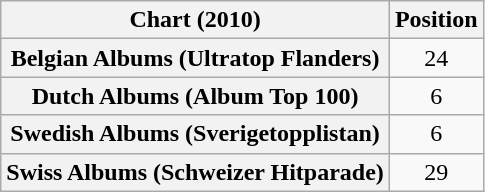<table class="wikitable plainrowheaders sortable">
<tr>
<th>Chart (2010)</th>
<th>Position</th>
</tr>
<tr>
<th scope="row">Belgian Albums (Ultratop Flanders)</th>
<td style="text-align:center;">24</td>
</tr>
<tr>
<th scope="row">Dutch Albums (Album Top 100)</th>
<td style="text-align:center;">6</td>
</tr>
<tr>
<th scope="row">Swedish Albums (Sverigetopplistan)</th>
<td style="text-align:center;">6</td>
</tr>
<tr>
<th scope="row">Swiss Albums (Schweizer Hitparade)</th>
<td style="text-align:center;">29</td>
</tr>
</table>
